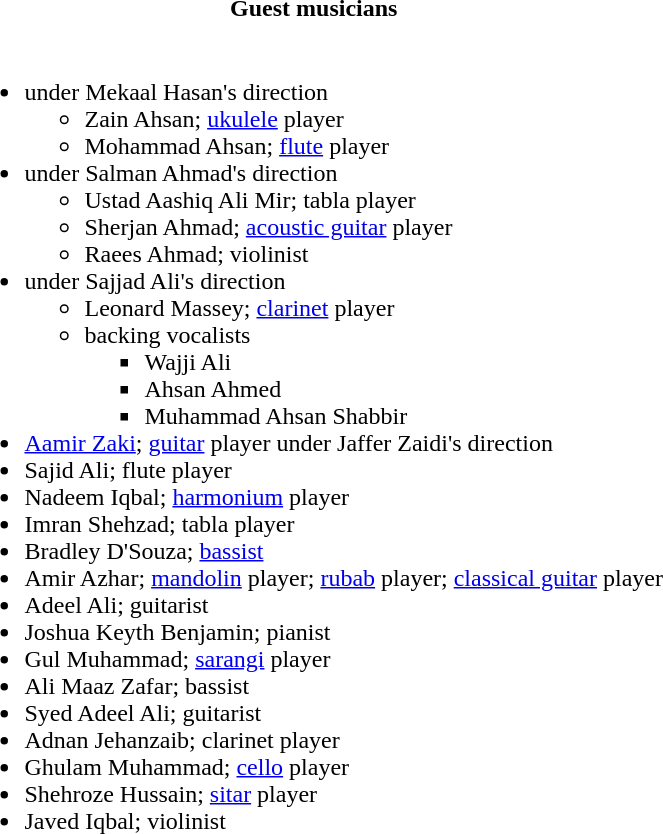<table>
<tr>
<th>Guest musicians</th>
</tr>
<tr>
<td><br><ul><li>under Mekaal Hasan's direction<ul><li>Zain Ahsan; <a href='#'>ukulele</a> player</li><li>Mohammad Ahsan; <a href='#'>flute</a> player</li></ul></li><li>under Salman Ahmad's direction<ul><li>Ustad Aashiq Ali Mir; tabla player</li><li>Sherjan Ahmad; <a href='#'>acoustic guitar</a> player</li><li>Raees Ahmad; violinist</li></ul></li><li>under Sajjad Ali's direction<ul><li>Leonard Massey; <a href='#'>clarinet</a> player</li><li>backing vocalists<ul><li>Wajji Ali</li><li>Ahsan Ahmed</li><li>Muhammad Ahsan Shabbir</li></ul></li></ul></li><li><a href='#'>Aamir Zaki</a>; <a href='#'>guitar</a> player under Jaffer Zaidi's direction</li><li>Sajid Ali; flute player</li><li>Nadeem Iqbal; <a href='#'>harmonium</a> player</li><li>Imran Shehzad; tabla player</li><li>Bradley D'Souza; <a href='#'>bassist</a></li><li>Amir Azhar; <a href='#'>mandolin</a> player; <a href='#'>rubab</a> player; <a href='#'>classical guitar</a> player</li><li>Adeel Ali; guitarist</li><li>Joshua Keyth Benjamin; pianist</li><li>Gul Muhammad; <a href='#'>sarangi</a> player</li><li>Ali Maaz Zafar; bassist</li><li>Syed Adeel Ali; guitarist</li><li>Adnan Jehanzaib; clarinet player</li><li>Ghulam Muhammad; <a href='#'>cello</a> player</li><li>Shehroze Hussain; <a href='#'>sitar</a> player</li><li>Javed Iqbal; violinist</li></ul></td>
</tr>
</table>
